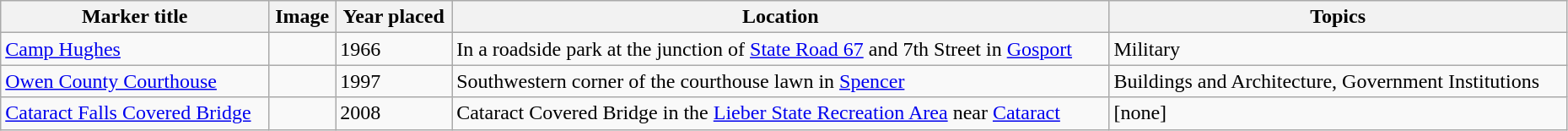<table class="wikitable sortable" style="width:98%">
<tr>
<th>Marker title</th>
<th class="unsortable">Image</th>
<th>Year placed</th>
<th>Location</th>
<th>Topics</th>
</tr>
<tr>
<td><a href='#'>Camp Hughes</a></td>
<td></td>
<td>1966</td>
<td>In a roadside park at the junction of <a href='#'>State Road 67</a> and 7th Street in <a href='#'>Gosport</a><br><small></small></td>
<td>Military</td>
</tr>
<tr ->
<td><a href='#'>Owen County Courthouse</a></td>
<td></td>
<td>1997</td>
<td>Southwestern corner of the courthouse lawn in <a href='#'>Spencer</a><br><small></small></td>
<td>Buildings and Architecture, Government Institutions</td>
</tr>
<tr ->
<td><a href='#'>Cataract Falls Covered Bridge</a></td>
<td></td>
<td>2008</td>
<td>Cataract Covered Bridge in the <a href='#'>Lieber State Recreation Area</a> near <a href='#'>Cataract</a><br><small></small></td>
<td>[none]</td>
</tr>
</table>
